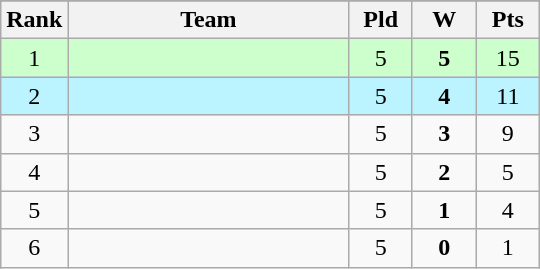<table class="wikitable">
<tr>
</tr>
<tr>
<th style="width:35px">Rank</th>
<th style="width:180px">Team</th>
<th style="width:35px">Pld</th>
<th style="width:35px">W</th>
<th style="width:35px">Pts</th>
</tr>
<tr bgcolor=#ccffcc>
<td align=center>1</td>
<td></td>
<td align=center>5</td>
<td align=center><strong>5</strong></td>
<td align=center>15</td>
</tr>
<tr bgcolor=#bbf3ff>
<td align=center>2</td>
<td></td>
<td align=center>5</td>
<td align=center><strong>4</strong></td>
<td align=center>11</td>
</tr>
<tr>
<td align=center>3</td>
<td></td>
<td align=center>5</td>
<td align=center><strong>3</strong></td>
<td align=center>9</td>
</tr>
<tr>
<td align=center>4</td>
<td></td>
<td align=center>5</td>
<td align=center><strong>2</strong></td>
<td align=center>5</td>
</tr>
<tr>
<td align=center>5</td>
<td></td>
<td align=center>5</td>
<td align=center><strong>1</strong></td>
<td align=center>4</td>
</tr>
<tr>
<td align=center>6</td>
<td></td>
<td align=center>5</td>
<td align=center><strong>0</strong></td>
<td align=center>1</td>
</tr>
</table>
